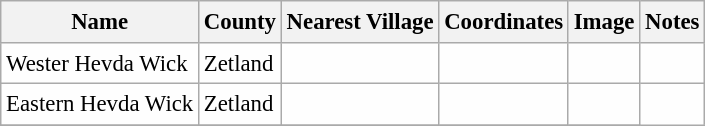<table class="wikitable sortable" style="table-layout:fixed;background-color:#FEFEFE;font-size:95%;padding:0.30em;line-height:1.35em;">
<tr>
<th scope="col">Name</th>
<th scope="col">County</th>
<th scope="col">Nearest Village</th>
<th scope="col" data-sort-type="number">Coordinates</th>
<th scope="col">Image</th>
<th scope="col">Notes</th>
</tr>
<tr>
<td>Wester Hevda Wick</td>
<td>Zetland</td>
<td></td>
<td></td>
<td></td>
<td></td>
</tr>
<tr>
<td>Eastern Hevda Wick</td>
<td>Zetland</td>
<td></td>
<td></td>
<td></td>
</tr>
<tr>
</tr>
</table>
